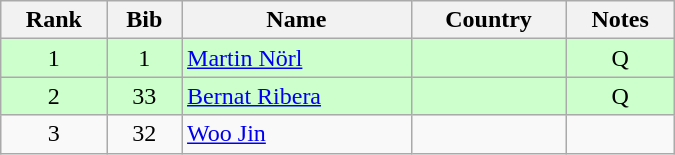<table class="wikitable" style="text-align:center; width:450px">
<tr>
<th>Rank</th>
<th>Bib</th>
<th>Name</th>
<th>Country</th>
<th>Notes</th>
</tr>
<tr bgcolor=ccffcc>
<td>1</td>
<td>1</td>
<td align=left><a href='#'>Martin Nörl</a></td>
<td align=left></td>
<td>Q</td>
</tr>
<tr bgcolor=ccffcc>
<td>2</td>
<td>33</td>
<td align=left><a href='#'>Bernat Ribera</a></td>
<td align=left></td>
<td>Q</td>
</tr>
<tr>
<td>3</td>
<td>32</td>
<td align=left><a href='#'>Woo Jin</a></td>
<td align=left></td>
<td></td>
</tr>
</table>
